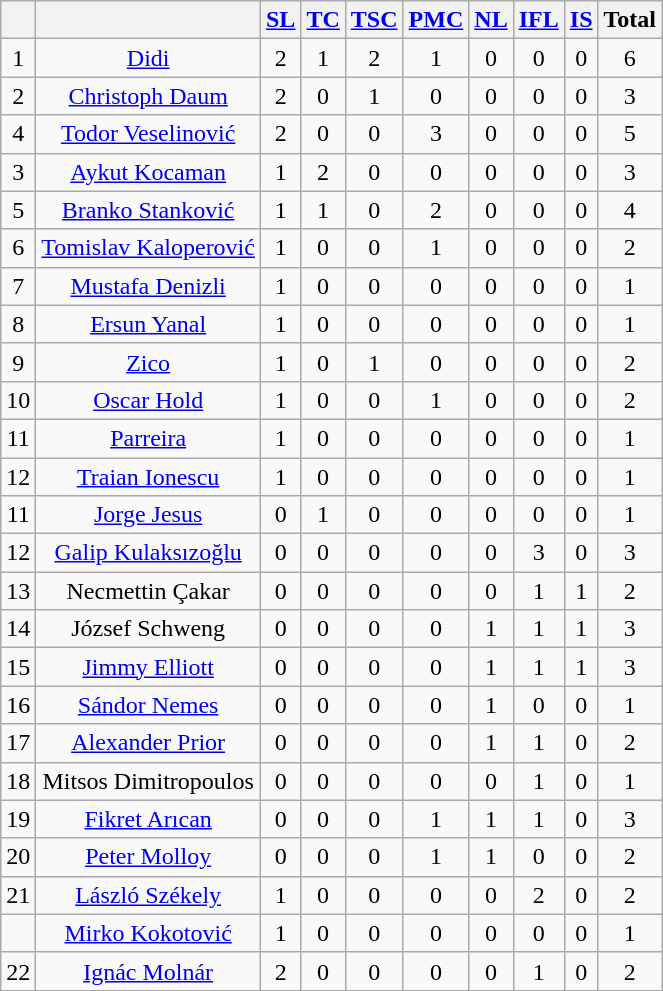<table class="wikitable plainrowheaders sortable" style="text-align:center">
<tr>
<th></th>
<th></th>
<th><a href='#'>SL</a></th>
<th><a href='#'>TC</a></th>
<th><a href='#'>TSC</a></th>
<th><a href='#'>PMC</a></th>
<th><a href='#'>NL</a></th>
<th><a href='#'>IFL</a></th>
<th><a href='#'>IS</a></th>
<th>Total</th>
</tr>
<tr>
<td>1</td>
<td> <a href='#'>Didi</a></td>
<td>2</td>
<td>1</td>
<td>2</td>
<td>1</td>
<td>0</td>
<td>0</td>
<td>0</td>
<td>6</td>
</tr>
<tr>
<td>2</td>
<td> <a href='#'>Christoph Daum</a></td>
<td>2</td>
<td>0</td>
<td>1</td>
<td>0</td>
<td>0</td>
<td>0</td>
<td>0</td>
<td>3</td>
</tr>
<tr>
<td>4</td>
<td> <a href='#'>Todor Veselinović</a></td>
<td>2</td>
<td>0</td>
<td>0</td>
<td>3</td>
<td>0</td>
<td>0</td>
<td>0</td>
<td>5</td>
</tr>
<tr>
<td>3</td>
<td> <a href='#'>Aykut Kocaman</a></td>
<td>1</td>
<td>2</td>
<td>0</td>
<td>0</td>
<td>0</td>
<td>0</td>
<td>0</td>
<td>3</td>
</tr>
<tr>
<td>5</td>
<td> <a href='#'>Branko Stanković</a></td>
<td>1</td>
<td>1</td>
<td>0</td>
<td>2</td>
<td>0</td>
<td>0</td>
<td>0</td>
<td>4</td>
</tr>
<tr>
<td>6</td>
<td> <a href='#'>Tomislav Kaloperović</a></td>
<td>1</td>
<td>0</td>
<td>0</td>
<td>1</td>
<td>0</td>
<td>0</td>
<td>0</td>
<td>2</td>
</tr>
<tr>
<td>7</td>
<td> <a href='#'>Mustafa Denizli</a></td>
<td>1</td>
<td>0</td>
<td>0</td>
<td>0</td>
<td>0</td>
<td>0</td>
<td>0</td>
<td>1</td>
</tr>
<tr>
<td>8</td>
<td> <a href='#'>Ersun Yanal</a></td>
<td>1</td>
<td>0</td>
<td>0</td>
<td>0</td>
<td>0</td>
<td>0</td>
<td>0</td>
<td>1</td>
</tr>
<tr>
<td>9</td>
<td> <a href='#'>Zico</a></td>
<td>1</td>
<td>0</td>
<td>1</td>
<td>0</td>
<td>0</td>
<td>0</td>
<td>0</td>
<td>2</td>
</tr>
<tr>
<td>10</td>
<td> <a href='#'>Oscar Hold</a></td>
<td>1</td>
<td>0</td>
<td>0</td>
<td>1</td>
<td>0</td>
<td>0</td>
<td>0</td>
<td>2</td>
</tr>
<tr>
<td>11</td>
<td> <a href='#'>Parreira</a></td>
<td>1</td>
<td>0</td>
<td>0</td>
<td>0</td>
<td>0</td>
<td>0</td>
<td>0</td>
<td>1</td>
</tr>
<tr>
<td>12</td>
<td> <a href='#'>Traian Ionescu</a></td>
<td>1</td>
<td>0</td>
<td>0</td>
<td>0</td>
<td>0</td>
<td>0</td>
<td>0</td>
<td>1</td>
</tr>
<tr>
<td>11</td>
<td> <a href='#'>Jorge Jesus</a></td>
<td>0</td>
<td>1</td>
<td>0</td>
<td>0</td>
<td>0</td>
<td>0</td>
<td>0</td>
<td>1</td>
</tr>
<tr>
<td>12</td>
<td> <a href='#'>Galip Kulaksızoğlu</a></td>
<td>0</td>
<td>0</td>
<td>0</td>
<td>0</td>
<td>0</td>
<td>3</td>
<td>0</td>
<td>3</td>
</tr>
<tr>
<td>13</td>
<td> Necmettin Çakar</td>
<td>0</td>
<td>0</td>
<td>0</td>
<td>0</td>
<td>0</td>
<td>1</td>
<td>1</td>
<td>2</td>
</tr>
<tr>
<td>14</td>
<td> József Schweng</td>
<td>0</td>
<td>0</td>
<td>0</td>
<td>0</td>
<td>1</td>
<td>1</td>
<td>1</td>
<td>3</td>
</tr>
<tr>
<td>15</td>
<td> <a href='#'>Jimmy Elliott</a></td>
<td>0</td>
<td>0</td>
<td>0</td>
<td>0</td>
<td>1</td>
<td>1</td>
<td>1</td>
<td>3</td>
</tr>
<tr>
<td>16</td>
<td> <a href='#'>Sándor Nemes</a></td>
<td>0</td>
<td>0</td>
<td>0</td>
<td>0</td>
<td>1</td>
<td>0</td>
<td>0</td>
<td>1</td>
</tr>
<tr>
<td>17</td>
<td> <a href='#'>Alexander Prior</a></td>
<td>0</td>
<td>0</td>
<td>0</td>
<td>0</td>
<td>1</td>
<td>1</td>
<td>0</td>
<td>2</td>
</tr>
<tr>
<td>18</td>
<td> Mitsos Dimitropoulos</td>
<td>0</td>
<td>0</td>
<td>0</td>
<td>0</td>
<td>0</td>
<td>1</td>
<td>0</td>
<td>1</td>
</tr>
<tr>
<td>19</td>
<td> <a href='#'>Fikret Arıcan</a></td>
<td>0</td>
<td>0</td>
<td>0</td>
<td>1</td>
<td>1</td>
<td>1</td>
<td>0</td>
<td>3</td>
</tr>
<tr>
<td>20</td>
<td> <a href='#'>Peter Molloy</a></td>
<td>0</td>
<td>0</td>
<td>0</td>
<td>1</td>
<td>1</td>
<td>0</td>
<td>0</td>
<td>2</td>
</tr>
<tr>
<td>21</td>
<td> <a href='#'>László Székely</a></td>
<td>1</td>
<td>0</td>
<td>0</td>
<td>0</td>
<td>0</td>
<td>2</td>
<td>0</td>
<td>2</td>
</tr>
<tr>
<td></td>
<td> <a href='#'>Mirko Kokotović</a></td>
<td>1</td>
<td>0</td>
<td>0</td>
<td>0</td>
<td>0</td>
<td>0</td>
<td>0</td>
<td>1</td>
</tr>
<tr>
<td>22</td>
<td> <a href='#'>Ignác Molnár</a></td>
<td>2</td>
<td>0</td>
<td>0</td>
<td>0</td>
<td>0</td>
<td>1</td>
<td>0</td>
<td>2</td>
</tr>
</table>
